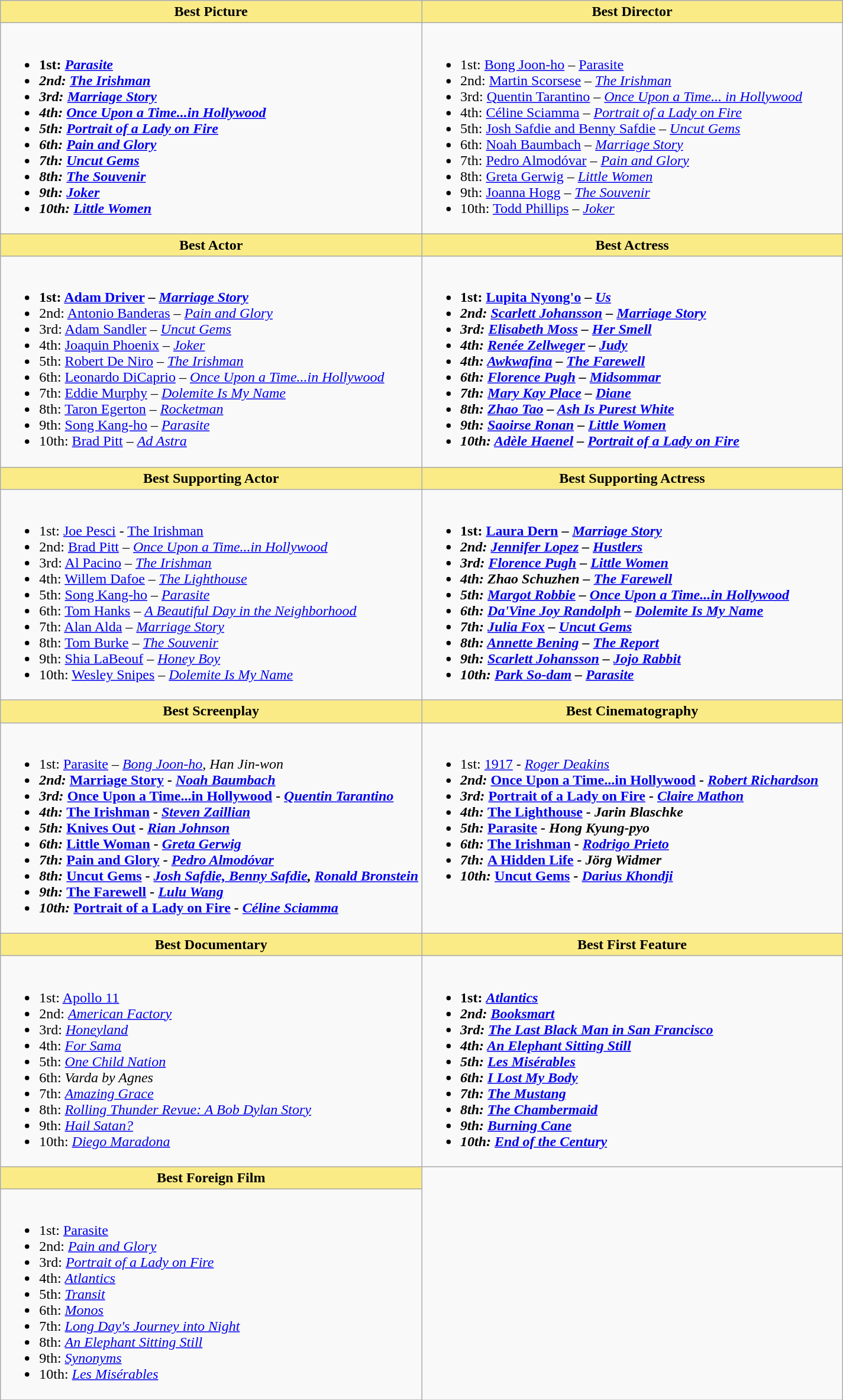<table class="wikitable">
<tr>
<th style="background:#FAEB86; width:50%">Best Picture</th>
<th style="background:#FAEB86; width:50%">Best Director</th>
</tr>
<tr>
<td valign="top"><br><ul><li><strong>1st: <em><a href='#'>Parasite</a><strong><em></li><li>2nd: </em><a href='#'>The Irishman</a><em></li><li>3rd: </em><a href='#'>Marriage Story</a><em></li><li>4th: </em><a href='#'>Once Upon a Time...in Hollywood</a><em></li><li>5th: </em><a href='#'>Portrait of a Lady on Fire</a><em></li><li>6th: </em><a href='#'>Pain and Glory</a><em></li><li>7th: </em><a href='#'>Uncut Gems</a><em></li><li>8th: </em><a href='#'>The Souvenir</a><em></li><li>9th: </em><a href='#'>Joker</a><em></li><li>10th: </em><a href='#'>Little Women</a><em></li></ul></td>
<td valign="top"><br><ul><li></strong>1st: <a href='#'>Bong Joon-ho</a> – </em><a href='#'>Parasite</a></em></strong></li><li>2nd: <a href='#'>Martin Scorsese</a> – <em><a href='#'>The Irishman</a></em></li><li>3rd: <a href='#'>Quentin Tarantino</a> – <em><a href='#'>Once Upon a Time... in Hollywood</a></em></li><li>4th: <a href='#'>Céline Sciamma</a> – <em><a href='#'>Portrait of a Lady on Fire</a></em></li><li>5th: <a href='#'>Josh Safdie and Benny Safdie</a> – <em><a href='#'>Uncut Gems</a></em></li><li>6th: <a href='#'>Noah Baumbach</a> – <em><a href='#'>Marriage Story</a></em></li><li>7th: <a href='#'>Pedro Almodóvar</a> – <em><a href='#'>Pain and Glory</a></em></li><li>8th: <a href='#'>Greta Gerwig</a> – <em><a href='#'>Little Women</a></em></li><li>9th: <a href='#'>Joanna Hogg</a> – <em><a href='#'>The Souvenir</a></em></li><li>10th: <a href='#'>Todd Phillips</a> – <em><a href='#'>Joker</a></em></li></ul></td>
</tr>
<tr>
<th style="background:#FAEB86; width:50%">Best Actor</th>
<th style="background:#FAEB86; width:50%">Best Actress</th>
</tr>
<tr>
<td valign="top"><br><ul><li><strong>1st: <a href='#'>Adam Driver</a> – <em><a href='#'>Marriage Story</a></em> </strong></li><li>2nd: <a href='#'>Antonio Banderas</a> – <em><a href='#'>Pain and Glory</a></em></li><li>3rd: <a href='#'>Adam Sandler</a> – <em><a href='#'>Uncut Gems</a></em></li><li>4th: <a href='#'>Joaquin Phoenix</a> – <em><a href='#'>Joker</a></em></li><li>5th: <a href='#'>Robert De Niro</a> – <em><a href='#'>The Irishman</a></em></li><li>6th: <a href='#'>Leonardo DiCaprio</a> – <em><a href='#'>Once Upon a Time...in Hollywood</a></em></li><li>7th: <a href='#'>Eddie Murphy</a> – <em><a href='#'>Dolemite Is My Name</a></em></li><li>8th: <a href='#'>Taron Egerton</a> – <em><a href='#'>Rocketman</a></em></li><li>9th: <a href='#'>Song Kang-ho</a> – <em><a href='#'>Parasite</a></em></li><li>10th: <a href='#'>Brad Pitt</a> – <em><a href='#'>Ad Astra</a></em></li></ul></td>
<td valign="top"><br><ul><li><strong>1st: <a href='#'>Lupita Nyong'o</a> – <em><a href='#'>Us</a><strong><em></li><li>2nd: <a href='#'>Scarlett Johansson</a> – </em><a href='#'>Marriage Story</a><em></li><li>3rd: <a href='#'>Elisabeth Moss</a> – </em><a href='#'>Her Smell</a><em></li><li>4th: <a href='#'>Renée Zellweger</a> – </em><a href='#'>Judy</a><em></li><li>4th: <a href='#'>Awkwafina</a> – </em><a href='#'>The Farewell</a><em></li><li>6th: <a href='#'>Florence Pugh</a> – </em><a href='#'>Midsommar</a><em></li><li>7th: <a href='#'>Mary Kay Place</a> – </em><a href='#'>Diane</a><em></li><li>8th: <a href='#'>Zhao Tao</a> – </em><a href='#'>Ash Is Purest White</a><em></li><li>9th: <a href='#'>Saoirse Ronan</a> – </em><a href='#'>Little Women</a><em></li><li>10th: <a href='#'>Adèle Haenel</a> – </em><a href='#'>Portrait of a Lady on Fire</a><em></li></ul></td>
</tr>
<tr>
<th style="background:#FAEB86; width:50%">Best Supporting Actor</th>
<th style="background:#FAEB86; width:50%">Best Supporting Actress</th>
</tr>
<tr>
<td valign="top"><br><ul><li></strong>1st: <a href='#'>Joe Pesci</a> - </em><a href='#'>The Irishman</a></em></strong></li><li>2nd: <a href='#'>Brad Pitt</a> – <em><a href='#'>Once Upon a Time...in Hollywood</a></em></li><li>3rd: <a href='#'>Al Pacino</a> – <em><a href='#'>The Irishman</a></em></li><li>4th: <a href='#'>Willem Dafoe</a> – <em><a href='#'>The Lighthouse</a></em></li><li>5th: <a href='#'>Song Kang-ho</a> – <em><a href='#'>Parasite</a></em></li><li>6th: <a href='#'>Tom Hanks</a> – <em><a href='#'>A Beautiful Day in the Neighborhood</a></em></li><li>7th: <a href='#'>Alan Alda</a> – <em><a href='#'>Marriage Story</a></em></li><li>8th: <a href='#'>Tom Burke</a> – <em><a href='#'>The Souvenir</a></em></li><li>9th: <a href='#'>Shia LaBeouf</a> – <em><a href='#'>Honey Boy</a></em></li><li>10th: <a href='#'>Wesley Snipes</a> – <em><a href='#'>Dolemite Is My Name</a></em></li></ul></td>
<td valign="top"><br><ul><li><strong>1st: <a href='#'>Laura Dern</a> – <em><a href='#'>Marriage Story</a><strong><em></li><li>2nd: <a href='#'>Jennifer Lopez</a> – </em><a href='#'>Hustlers</a><em></li><li>3rd: <a href='#'>Florence Pugh</a> – </em><a href='#'>Little Women</a><em></li><li>4th: Zhao Schuzhen – </em><a href='#'>The Farewell</a><em></li><li>5th: <a href='#'>Margot Robbie</a> – </em><a href='#'>Once Upon a Time...in Hollywood</a><em></li><li>6th: <a href='#'>Da'Vine Joy Randolph</a> – </em><a href='#'>Dolemite Is My Name</a><em></li><li>7th: <a href='#'>Julia Fox</a> – </em><a href='#'>Uncut Gems</a><em></li><li>8th: <a href='#'>Annette Bening</a> – </em><a href='#'>The Report</a><em></li><li>9th: <a href='#'>Scarlett Johansson</a> – </em><a href='#'>Jojo Rabbit</a><em></li><li>10th: <a href='#'>Park So-dam</a> – </em><a href='#'>Parasite</a><em></li></ul></td>
</tr>
<tr>
<th style="background:#FAEB86; width:50%">Best Screenplay</th>
<th style="background:#FAEB86; width:50%">Best Cinematography</th>
</tr>
<tr>
<td valign="top"><br><ul><li></strong>1st: </em><a href='#'>Parasite</a><em> – <a href='#'>Bong Joon-ho</a>, Han Jin-won<strong></li><li>2nd: </em><a href='#'>Marriage Story</a><em> - <a href='#'>Noah Baumbach</a></li><li>3rd: </em><a href='#'>Once Upon a Time...in Hollywood</a><em> - <a href='#'>Quentin Tarantino</a></li><li>4th: </em><a href='#'>The Irishman</a><em> - <a href='#'>Steven Zaillian</a></li><li>5th: </em><a href='#'>Knives Out</a><em> - <a href='#'>Rian Johnson</a></li><li>6th: </em><a href='#'>Little Woman</a><em> - <a href='#'>Greta Gerwig</a></li><li>7th: </em><a href='#'>Pain and Glory</a><em> - <a href='#'>Pedro Almodóvar</a></li><li>8th: </em><a href='#'>Uncut Gems</a><em> - <a href='#'>Josh Safdie, Benny Safdie</a>, <a href='#'>Ronald Bronstein</a></li><li>9th: </em><a href='#'>The Farewell</a><em> - <a href='#'>Lulu Wang</a></li><li>10th: </em><a href='#'>Portrait of a Lady on Fire</a><em> - <a href='#'>Céline Sciamma</a></li></ul></td>
<td valign="top"><br><ul><li></strong>1st: </em><a href='#'>1917</a><em> - <a href='#'>Roger Deakins</a><strong></li><li>2nd: </em><a href='#'>Once Upon a Time...in Hollywood</a><em> - <a href='#'>Robert Richardson</a></li><li>3rd: </em><a href='#'>Portrait of a Lady on Fire</a><em> - <a href='#'>Claire Mathon</a></li><li>4th: </em><a href='#'>The Lighthouse</a><em> - Jarin Blaschke</li><li>5th: </em><a href='#'>Parasite</a><em> - Hong Kyung-pyo</li><li>6th: </em><a href='#'>The Irishman</a><em> - <a href='#'>Rodrigo Prieto</a></li><li>7th: </em><a href='#'>A Hidden Life</a><em> - Jörg Widmer</li><li>10th: </em><a href='#'>Uncut Gems</a><em> - <a href='#'>Darius Khondji</a></li></ul></td>
</tr>
<tr>
<th style="background:#FAEB86; width:50%">Best Documentary</th>
<th style="background:#FAEB86; width:50%">Best First Feature</th>
</tr>
<tr>
<td valign="top"><br><ul><li></strong>1st: </em><a href='#'>Apollo 11</a></em></strong></li><li>2nd: <em><a href='#'>American Factory</a></em></li><li>3rd: <em><a href='#'>Honeyland</a></em></li><li>4th: <em><a href='#'>For Sama</a></em></li><li>5th: <em><a href='#'>One Child Nation</a></em></li><li>6th: <em>Varda by Agnes</em></li><li>7th: <em><a href='#'>Amazing Grace</a></em></li><li>8th: <em><a href='#'>Rolling Thunder Revue: A Bob Dylan Story</a></em></li><li>9th: <em><a href='#'>Hail Satan?</a></em></li><li>10th: <em><a href='#'>Diego Maradona</a></em></li></ul></td>
<td valign="top"><br><ul><li><strong>1st: <em><a href='#'>Atlantics</a><strong><em></li><li>2nd: </em><a href='#'>Booksmart</a><em></li><li>3rd: </em><a href='#'>The Last Black Man in San Francisco</a><em></li><li>4th: </em><a href='#'>An Elephant Sitting Still</a><em></li><li>5th: </em><a href='#'>Les Misérables</a><em></li><li>6th: </em><a href='#'>I Lost My Body</a><em></li><li>7th: </em><a href='#'>The Mustang</a><em></li><li>8th: </em><a href='#'>The Chambermaid</a><em></li><li>9th: </em><a href='#'>Burning Cane</a><em></li><li>10th: </em><a href='#'>End of the Century</a><em></li></ul></td>
</tr>
<tr>
<th style="background:#FAEB86; width:50%">Best Foreign Film</th>
</tr>
<tr>
<td valign="top"><br><ul><li></strong>1st: </em><a href='#'>Parasite</a></em></strong></li><li>2nd: <em><a href='#'>Pain and Glory</a></em></li><li>3rd: <em><a href='#'>Portrait of a Lady on Fire</a></em></li><li>4th: <em><a href='#'>Atlantics</a></em></li><li>5th: <em><a href='#'>Transit</a></em></li><li>6th: <em><a href='#'>Monos</a></em></li><li>7th: <em><a href='#'>Long Day's Journey into Night</a></em></li><li>8th: <em><a href='#'>An Elephant Sitting Still</a></em></li><li>9th: <em><a href='#'>Synonyms</a></em></li><li>10th: <em><a href='#'>Les Misérables</a></em></li></ul></td>
</tr>
<tr>
</tr>
</table>
